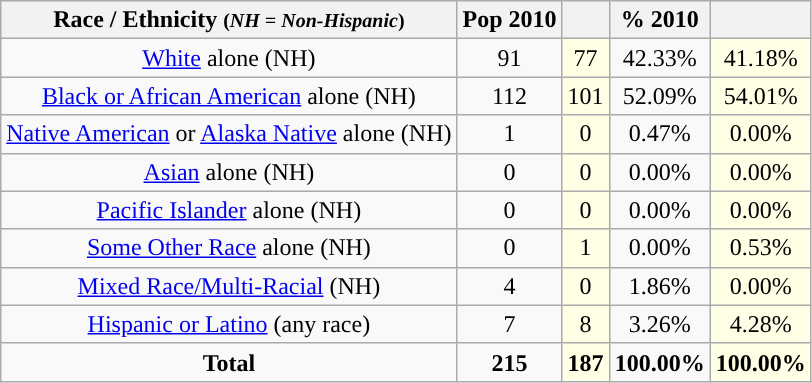<table class="wikitable" style="text-align:center;">
<tr>
<th>Race / Ethnicity <small>(<em>NH = Non-Hispanic</em>)</small></th>
<th>Pop 2010</th>
<th></th>
<th>% 2010</th>
<th></th>
</tr>
<tr>
<td><a href='#'>White</a> alone (NH)</td>
<td>91</td>
<td style='background: #ffffe6;'>77</td>
<td>42.33%</td>
<td style='background: #ffffe6;'>41.18%</td>
</tr>
<tr>
<td><a href='#'>Black or African American</a> alone (NH)</td>
<td>112</td>
<td style='background: #ffffe6;'>101</td>
<td>52.09%</td>
<td style='background: #ffffe6;'>54.01%</td>
</tr>
<tr>
<td><a href='#'>Native American</a> or <a href='#'>Alaska Native</a> alone (NH)</td>
<td>1</td>
<td style='background: #ffffe6;'>0</td>
<td>0.47%</td>
<td style='background: #ffffe6;'>0.00%</td>
</tr>
<tr>
<td><a href='#'>Asian</a> alone (NH)</td>
<td>0</td>
<td style='background: #ffffe6;'>0</td>
<td>0.00%</td>
<td style='background: #ffffe6;'>0.00%</td>
</tr>
<tr>
<td><a href='#'>Pacific Islander</a> alone (NH)</td>
<td>0</td>
<td style='background: #ffffe6;'>0</td>
<td>0.00%</td>
<td style='background: #ffffe6;'>0.00%</td>
</tr>
<tr>
<td><a href='#'>Some Other Race</a> alone (NH)</td>
<td>0</td>
<td style='background: #ffffe6;'>1</td>
<td>0.00%</td>
<td style='background: #ffffe6;'>0.53%</td>
</tr>
<tr>
<td><a href='#'>Mixed Race/Multi-Racial</a> (NH)</td>
<td>4</td>
<td style='background: #ffffe6;'>0</td>
<td>1.86%</td>
<td style='background: #ffffe6;'>0.00%</td>
</tr>
<tr>
<td><a href='#'>Hispanic or Latino</a> (any race)</td>
<td>7</td>
<td style='background: #ffffe6;'>8</td>
<td>3.26%</td>
<td style='background: #ffffe6;'>4.28%</td>
</tr>
<tr>
<td><strong>Total</strong></td>
<td><strong>215</strong></td>
<td style='background: #ffffe6;'><strong>187</strong></td>
<td><strong>100.00%</strong></td>
<td style='background: #ffffe6;'><strong>100.00%</strong></td>
</tr>
</table>
